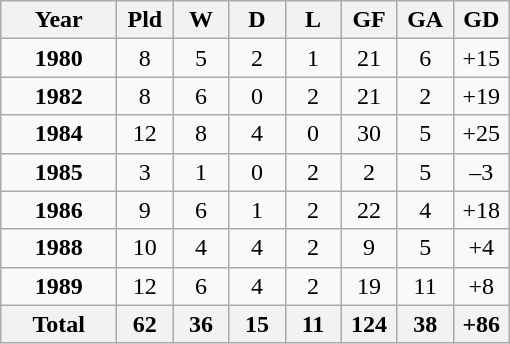<table class="wikitable" style="text-align: center;">
<tr>
<th width=70>Year</th>
<th width=30>Pld</th>
<th width=30>W</th>
<th width=30>D</th>
<th width=30>L</th>
<th width=30>GF</th>
<th width=30>GA</th>
<th width=30>GD</th>
</tr>
<tr>
<td><strong>1980</strong></td>
<td>8</td>
<td>5</td>
<td>2</td>
<td>1</td>
<td>21</td>
<td>6</td>
<td>+15</td>
</tr>
<tr>
<td><strong>1982</strong></td>
<td>8</td>
<td>6</td>
<td>0</td>
<td>2</td>
<td>21</td>
<td>2</td>
<td>+19</td>
</tr>
<tr>
<td><strong>1984</strong></td>
<td>12</td>
<td>8</td>
<td>4</td>
<td>0</td>
<td>30</td>
<td>5</td>
<td>+25</td>
</tr>
<tr>
<td><strong>1985</strong></td>
<td>3</td>
<td>1</td>
<td>0</td>
<td>2</td>
<td>2</td>
<td>5</td>
<td>–3</td>
</tr>
<tr>
<td><strong>1986</strong></td>
<td>9</td>
<td>6</td>
<td>1</td>
<td>2</td>
<td>22</td>
<td>4</td>
<td>+18</td>
</tr>
<tr>
<td><strong>1988</strong></td>
<td>10</td>
<td>4</td>
<td>4</td>
<td>2</td>
<td>9</td>
<td>5</td>
<td>+4</td>
</tr>
<tr>
<td><strong>1989</strong></td>
<td>12</td>
<td>6</td>
<td>4</td>
<td>2</td>
<td>19</td>
<td>11</td>
<td>+8</td>
</tr>
<tr>
<th>Total</th>
<th>62</th>
<th>36</th>
<th>15</th>
<th>11</th>
<th>124</th>
<th>38</th>
<th>+86</th>
</tr>
</table>
